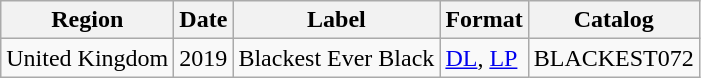<table class="wikitable">
<tr>
<th>Region</th>
<th>Date</th>
<th>Label</th>
<th>Format</th>
<th>Catalog</th>
</tr>
<tr>
<td>United Kingdom</td>
<td>2019</td>
<td>Blackest Ever Black</td>
<td><a href='#'>DL</a>, <a href='#'>LP</a></td>
<td>BLACKEST072</td>
</tr>
</table>
